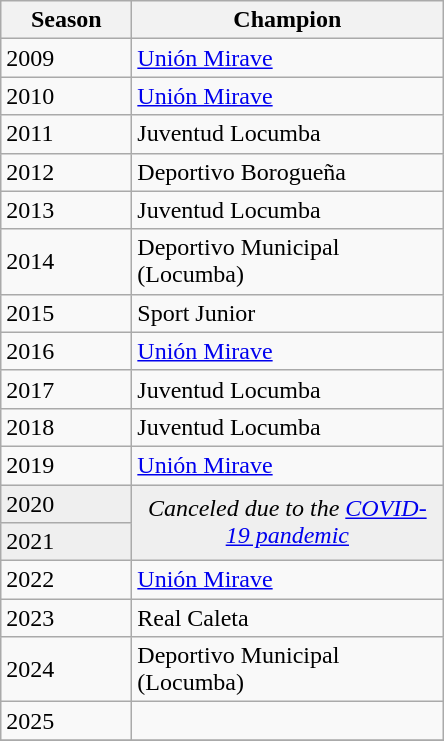<table class="wikitable sortable">
<tr>
<th width=80px>Season</th>
<th width=200px>Champion</th>
</tr>
<tr>
<td>2009</td>
<td><a href='#'>Unión Mirave</a></td>
</tr>
<tr>
<td>2010</td>
<td><a href='#'>Unión Mirave</a></td>
</tr>
<tr>
<td>2011</td>
<td>Juventud Locumba</td>
</tr>
<tr>
<td>2012</td>
<td>Deportivo Borogueña</td>
</tr>
<tr>
<td>2013</td>
<td>Juventud Locumba</td>
</tr>
<tr>
<td>2014</td>
<td>Deportivo Municipal (Locumba)</td>
</tr>
<tr>
<td>2015</td>
<td>Sport Junior</td>
</tr>
<tr>
<td>2016</td>
<td><a href='#'>Unión Mirave</a></td>
</tr>
<tr>
<td>2017</td>
<td>Juventud Locumba</td>
</tr>
<tr>
<td>2018</td>
<td>Juventud Locumba</td>
</tr>
<tr>
<td>2019</td>
<td><a href='#'>Unión Mirave</a></td>
</tr>
<tr bgcolor=#efefef>
<td>2020</td>
<td rowspan=2 colspan="1" align=center><em>Canceled due to the <a href='#'>COVID-19 pandemic</a></em></td>
</tr>
<tr bgcolor=#efefef>
<td>2021</td>
</tr>
<tr>
<td>2022</td>
<td><a href='#'>Unión Mirave</a></td>
</tr>
<tr>
<td>2023</td>
<td>Real Caleta</td>
</tr>
<tr>
<td>2024</td>
<td>Deportivo Municipal (Locumba)</td>
</tr>
<tr>
<td>2025</td>
<td></td>
</tr>
<tr>
</tr>
</table>
